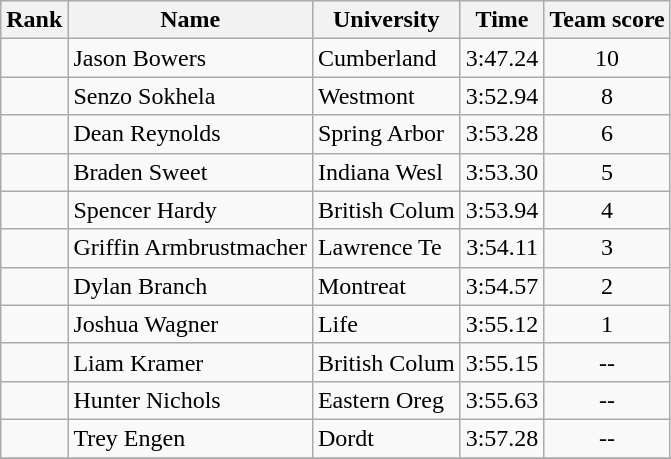<table class="wikitable sortable" style="text-align:center">
<tr>
<th>Rank</th>
<th>Name</th>
<th>University</th>
<th>Time</th>
<th>Team score</th>
</tr>
<tr>
<td></td>
<td align=left>Jason Bowers</td>
<td align="left">Cumberland</td>
<td>3:47.24</td>
<td>10</td>
</tr>
<tr>
<td></td>
<td align=left>Senzo Sokhela</td>
<td align="left">Westmont</td>
<td>3:52.94</td>
<td>8</td>
</tr>
<tr>
<td></td>
<td align=left>Dean Reynolds</td>
<td align="left">Spring Arbor</td>
<td>3:53.28</td>
<td>6</td>
</tr>
<tr>
<td></td>
<td align=left>Braden Sweet</td>
<td align="left">Indiana Wesl</td>
<td>3:53.30</td>
<td>5</td>
</tr>
<tr>
<td></td>
<td align=left>Spencer Hardy</td>
<td align="left">British Colum</td>
<td>3:53.94</td>
<td>4</td>
</tr>
<tr>
<td></td>
<td align=left>Griffin Armbrustmacher</td>
<td align="left">Lawrence Te</td>
<td>3:54.11</td>
<td>3</td>
</tr>
<tr>
<td></td>
<td align=left>Dylan Branch</td>
<td align="left">Montreat</td>
<td>3:54.57</td>
<td>2</td>
</tr>
<tr>
<td></td>
<td align="left">Joshua Wagner</td>
<td align="left">Life</td>
<td>3:55.12</td>
<td>1</td>
</tr>
<tr>
<td></td>
<td align="left">Liam Kramer</td>
<td align="left">British Colum</td>
<td>3:55.15</td>
<td>--</td>
</tr>
<tr>
<td></td>
<td align="left">Hunter Nichols</td>
<td align="left">Eastern Oreg</td>
<td>3:55.63</td>
<td>--</td>
</tr>
<tr>
<td></td>
<td align="left">Trey Engen</td>
<td align="left">Dordt</td>
<td>3:57.28</td>
<td>--</td>
</tr>
<tr>
</tr>
</table>
